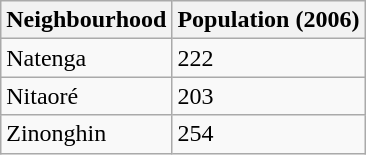<table class="wikitable">
<tr>
<th>Neighbourhood</th>
<th>Population (2006)</th>
</tr>
<tr>
<td>Natenga</td>
<td>222</td>
</tr>
<tr>
<td>Nitaoré</td>
<td>203</td>
</tr>
<tr>
<td>Zinonghin</td>
<td>254</td>
</tr>
</table>
